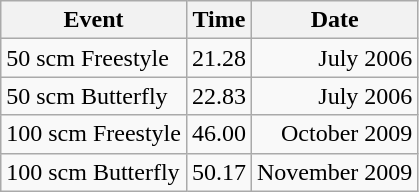<table class="wikitable" |]>
<tr>
<th>Event</th>
<th>Time</th>
<th>Date</th>
</tr>
<tr>
<td>50 scm Freestyle</td>
<td align=right>21.28</td>
<td align=right>July 2006</td>
</tr>
<tr>
<td>50 scm Butterfly</td>
<td align=right>22.83</td>
<td align=right>July 2006</td>
</tr>
<tr>
<td>100 scm Freestyle</td>
<td align=right>46.00</td>
<td align=right>October 2009</td>
</tr>
<tr>
<td>100 scm Butterfly</td>
<td align=right>50.17</td>
<td align=right>November 2009</td>
</tr>
</table>
